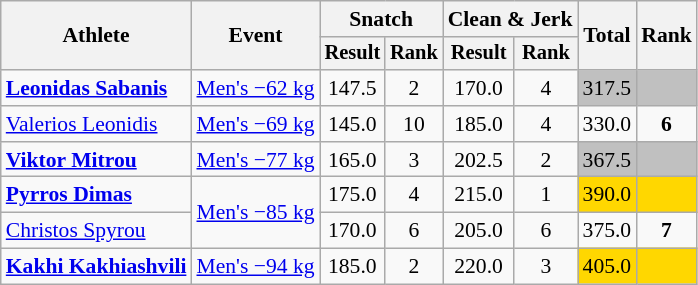<table class="wikitable" style="font-size:90%">
<tr>
<th rowspan="2">Athlete</th>
<th rowspan="2">Event</th>
<th colspan="2">Snatch</th>
<th colspan="2">Clean & Jerk</th>
<th rowspan="2">Total</th>
<th rowspan="2">Rank</th>
</tr>
<tr style="font-size:95%">
<th>Result</th>
<th>Rank</th>
<th>Result</th>
<th>Rank</th>
</tr>
<tr align=center>
<td align=left><strong><a href='#'>Leonidas Sabanis</a></strong></td>
<td align=left><a href='#'>Men's −62 kg</a></td>
<td>147.5</td>
<td>2</td>
<td>170.0</td>
<td>4</td>
<td align="center" bgcolor='silver'>317.5</td>
<td align="center" bgcolor='silver'></td>
</tr>
<tr align=center>
<td align=left><a href='#'>Valerios Leonidis</a></td>
<td align=left><a href='#'>Men's −69 kg</a></td>
<td>145.0</td>
<td>10</td>
<td>185.0</td>
<td>4</td>
<td>330.0</td>
<td><strong>6</strong></td>
</tr>
<tr align=center>
<td align=left><strong><a href='#'>Viktor Mitrou</a></strong></td>
<td align=left><a href='#'>Men's −77 kg</a></td>
<td>165.0</td>
<td>3</td>
<td>202.5</td>
<td>2</td>
<td align="center" bgcolor='silver'>367.5</td>
<td align="center" bgcolor='silver'></td>
</tr>
<tr align=center>
<td align=left><strong><a href='#'>Pyrros Dimas</a></strong></td>
<td align=left rowspan=2><a href='#'>Men's −85 kg</a></td>
<td>175.0</td>
<td>4</td>
<td>215.0</td>
<td>1</td>
<td align="center" bgcolor='gold'>390.0</td>
<td align="center" bgcolor='gold'></td>
</tr>
<tr align=center>
<td align=left><a href='#'>Christos Spyrou</a></td>
<td>170.0</td>
<td>6</td>
<td>205.0</td>
<td>6</td>
<td>375.0</td>
<td><strong>7</strong></td>
</tr>
<tr align=center>
<td align=left><strong><a href='#'>Kakhi Kakhiashvili</a></strong></td>
<td align=left><a href='#'>Men's −94 kg</a></td>
<td>185.0</td>
<td>2</td>
<td>220.0</td>
<td>3</td>
<td align="center" bgcolor='gold'>405.0</td>
<td align="center" bgcolor='gold'></td>
</tr>
</table>
